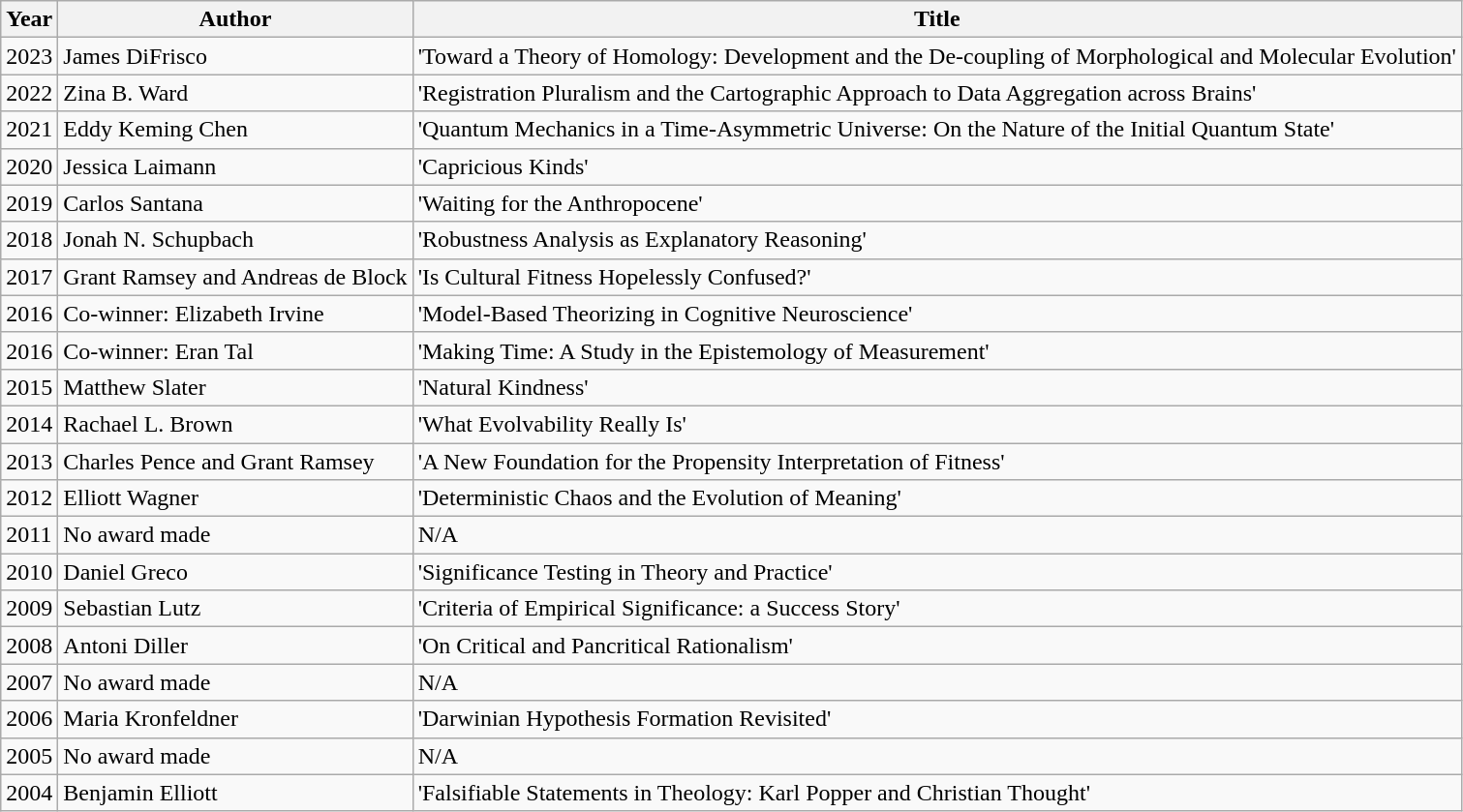<table class="wikitable">
<tr>
<th>Year</th>
<th>Author</th>
<th>Title</th>
</tr>
<tr>
<td>2023</td>
<td>James DiFrisco</td>
<td>'Toward a Theory of Homology: Development and the De-coupling of Morphological and Molecular Evolution'</td>
</tr>
<tr>
<td>2022</td>
<td>Zina B. Ward</td>
<td>'Registration Pluralism and the Cartographic Approach to Data Aggregation across Brains'</td>
</tr>
<tr>
<td>2021</td>
<td>Eddy Keming Chen</td>
<td>'Quantum Mechanics in a Time-Asymmetric Universe: On the Nature of the Initial Quantum State'</td>
</tr>
<tr>
<td>2020</td>
<td>Jessica Laimann</td>
<td>'Capricious Kinds'</td>
</tr>
<tr>
<td>2019</td>
<td>Carlos Santana</td>
<td>'Waiting for the Anthropocene'</td>
</tr>
<tr>
<td>2018</td>
<td>Jonah N. Schupbach</td>
<td>'Robustness Analysis as Explanatory Reasoning'</td>
</tr>
<tr>
<td>2017</td>
<td>Grant Ramsey and Andreas de Block</td>
<td>'Is Cultural Fitness Hopelessly Confused?'</td>
</tr>
<tr>
<td>2016</td>
<td>Co-winner: Elizabeth Irvine</td>
<td>'Model-Based Theorizing in Cognitive Neuroscience'</td>
</tr>
<tr>
<td>2016</td>
<td>Co-winner: Eran Tal</td>
<td>'Making Time: A Study in the Epistemology of Measurement'</td>
</tr>
<tr>
<td>2015</td>
<td>Matthew Slater</td>
<td>'Natural Kindness'</td>
</tr>
<tr>
<td>2014</td>
<td>Rachael L. Brown</td>
<td>'What Evolvability Really Is'</td>
</tr>
<tr>
<td>2013</td>
<td>Charles Pence and Grant Ramsey</td>
<td>'A New Foundation for the Propensity Interpretation of Fitness'</td>
</tr>
<tr>
<td>2012</td>
<td>Elliott Wagner</td>
<td>'Deterministic Chaos and the Evolution of Meaning'</td>
</tr>
<tr>
<td>2011</td>
<td>No award made</td>
<td>N/A</td>
</tr>
<tr>
<td>2010</td>
<td>Daniel Greco</td>
<td>'Significance Testing in Theory and Practice'</td>
</tr>
<tr>
<td>2009</td>
<td>Sebastian Lutz</td>
<td>'Criteria of Empirical Significance: a Success Story'</td>
</tr>
<tr>
<td>2008</td>
<td>Antoni Diller</td>
<td>'On Critical and Pancritical Rationalism'</td>
</tr>
<tr>
<td>2007</td>
<td>No award made</td>
<td>N/A</td>
</tr>
<tr>
<td>2006</td>
<td>Maria Kronfeldner</td>
<td>'Darwinian Hypothesis Formation Revisited'</td>
</tr>
<tr>
<td>2005</td>
<td>No award made</td>
<td>N/A</td>
</tr>
<tr>
<td>2004</td>
<td>Benjamin Elliott</td>
<td>'Falsifiable Statements in Theology: Karl Popper and Christian Thought'</td>
</tr>
</table>
